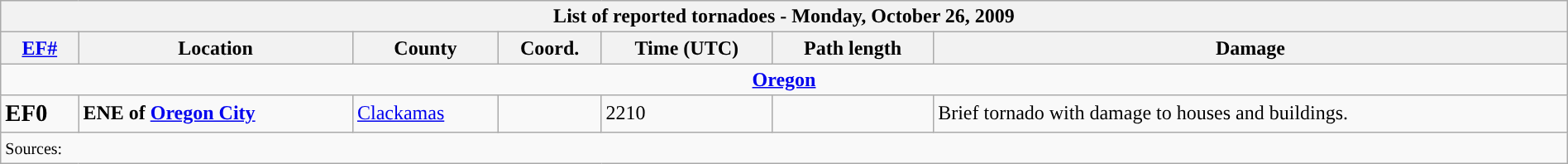<table class="wikitable collapsible" width="100%">
<tr>
<th colspan="7">List of reported tornadoes - Monday, October 26, 2009</th>
</tr>
<tr>
<th><a href='#'>EF#</a></th>
<th>Location</th>
<th>County</th>
<th>Coord.</th>
<th>Time (UTC)</th>
<th>Path length</th>
<th>Damage</th>
</tr>
<tr>
<td colspan="7" align=center><strong><a href='#'>Oregon</a></strong></td>
</tr>
<tr>
<td><big><strong>EF0</strong></big></td>
<td><strong>ENE of <a href='#'>Oregon City</a></strong></td>
<td><a href='#'>Clackamas</a></td>
<td></td>
<td>2210</td>
<td></td>
<td>Brief tornado with damage to houses and buildings.</td>
</tr>
<tr>
<td colspan="7"><small>Sources: </small></td>
</tr>
</table>
